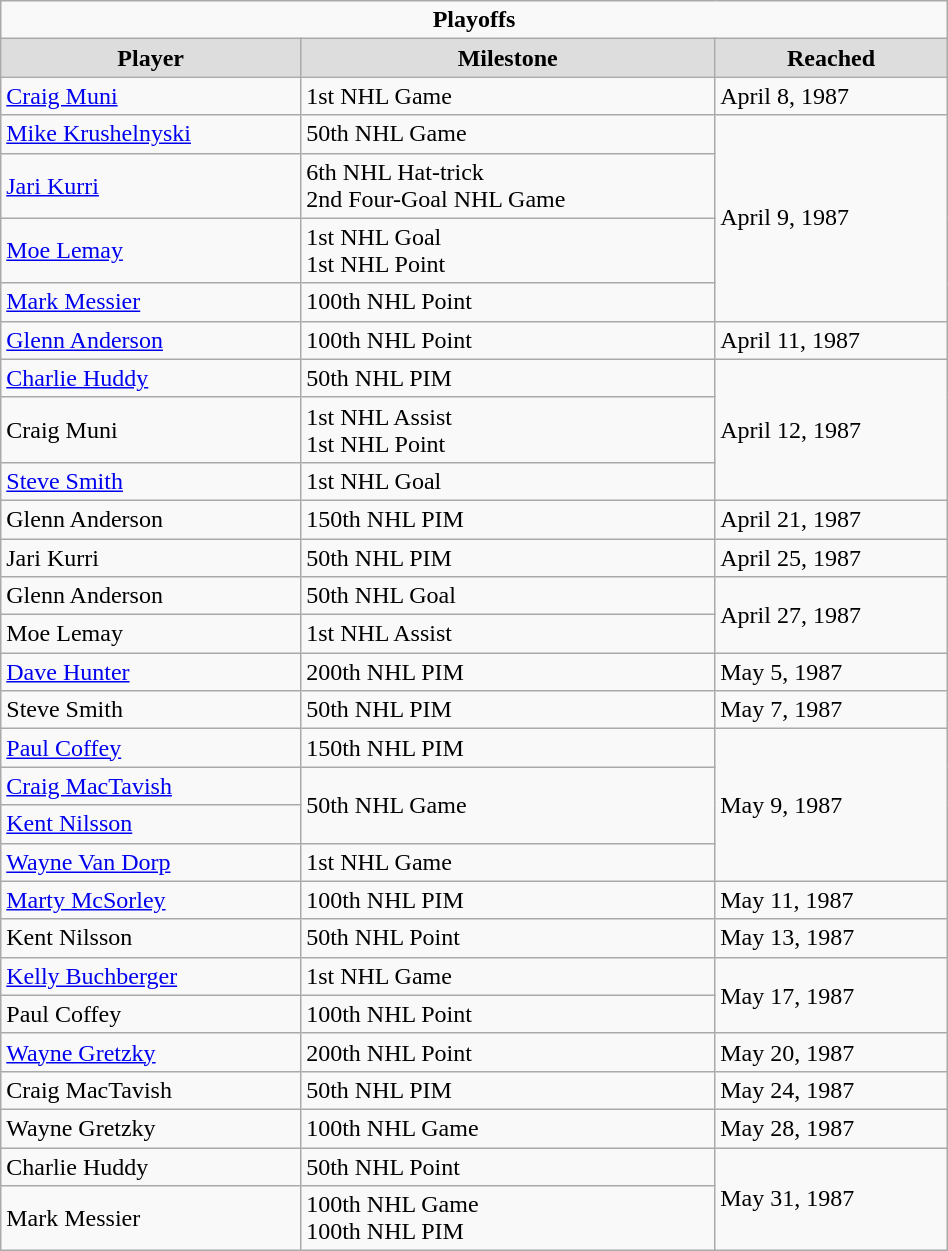<table class="wikitable" style="width:50%;">
<tr>
<td colspan="10" style="text-align:center;"><strong>Playoffs</strong></td>
</tr>
<tr style="text-align:center; background:#ddd;">
<td><strong>Player</strong></td>
<td><strong>Milestone</strong></td>
<td><strong>Reached</strong></td>
</tr>
<tr>
<td><a href='#'>Craig Muni</a></td>
<td>1st NHL Game</td>
<td>April 8, 1987</td>
</tr>
<tr>
<td><a href='#'>Mike Krushelnyski</a></td>
<td>50th NHL Game</td>
<td rowspan="4">April 9, 1987</td>
</tr>
<tr>
<td><a href='#'>Jari Kurri</a></td>
<td>6th NHL Hat-trick<br>2nd Four-Goal NHL Game</td>
</tr>
<tr>
<td><a href='#'>Moe Lemay</a></td>
<td>1st NHL Goal<br>1st NHL Point</td>
</tr>
<tr>
<td><a href='#'>Mark Messier</a></td>
<td>100th NHL Point</td>
</tr>
<tr>
<td><a href='#'>Glenn Anderson</a></td>
<td>100th NHL Point</td>
<td>April 11, 1987</td>
</tr>
<tr>
<td><a href='#'>Charlie Huddy</a></td>
<td>50th NHL PIM</td>
<td rowspan="3">April 12, 1987</td>
</tr>
<tr>
<td>Craig Muni</td>
<td>1st NHL Assist<br>1st NHL Point</td>
</tr>
<tr>
<td><a href='#'>Steve Smith</a></td>
<td>1st NHL Goal</td>
</tr>
<tr>
<td>Glenn Anderson</td>
<td>150th NHL PIM</td>
<td>April 21, 1987</td>
</tr>
<tr>
<td>Jari Kurri</td>
<td>50th NHL PIM</td>
<td>April 25, 1987</td>
</tr>
<tr>
<td>Glenn Anderson</td>
<td>50th NHL Goal</td>
<td rowspan="2">April 27, 1987</td>
</tr>
<tr>
<td>Moe Lemay</td>
<td>1st NHL Assist</td>
</tr>
<tr>
<td><a href='#'>Dave Hunter</a></td>
<td>200th NHL PIM</td>
<td>May 5, 1987</td>
</tr>
<tr>
<td>Steve Smith</td>
<td>50th NHL PIM</td>
<td>May 7, 1987</td>
</tr>
<tr>
<td><a href='#'>Paul Coffey</a></td>
<td>150th NHL PIM</td>
<td rowspan="4">May 9, 1987</td>
</tr>
<tr>
<td><a href='#'>Craig MacTavish</a></td>
<td rowspan="2">50th NHL Game</td>
</tr>
<tr>
<td><a href='#'>Kent Nilsson</a></td>
</tr>
<tr>
<td><a href='#'>Wayne Van Dorp</a></td>
<td>1st NHL Game</td>
</tr>
<tr>
<td><a href='#'>Marty McSorley</a></td>
<td>100th NHL PIM</td>
<td>May 11, 1987</td>
</tr>
<tr>
<td>Kent Nilsson</td>
<td>50th NHL Point</td>
<td>May 13, 1987</td>
</tr>
<tr>
<td><a href='#'>Kelly Buchberger</a></td>
<td>1st NHL Game</td>
<td rowspan="2">May 17, 1987</td>
</tr>
<tr>
<td>Paul Coffey</td>
<td>100th NHL Point</td>
</tr>
<tr>
<td><a href='#'>Wayne Gretzky</a></td>
<td>200th NHL Point</td>
<td>May 20, 1987</td>
</tr>
<tr>
<td>Craig MacTavish</td>
<td>50th NHL PIM</td>
<td>May 24, 1987</td>
</tr>
<tr>
<td>Wayne Gretzky</td>
<td>100th NHL Game</td>
<td>May 28, 1987</td>
</tr>
<tr>
<td>Charlie Huddy</td>
<td>50th NHL Point</td>
<td rowspan="2">May 31, 1987</td>
</tr>
<tr>
<td>Mark Messier</td>
<td>100th NHL Game<br>100th NHL PIM</td>
</tr>
</table>
